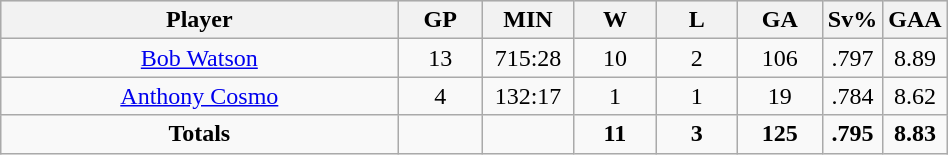<table class="wikitable sortable" width="50%">
<tr align="center"  bgcolor="#dddddd">
<th width="50%">Player</th>
<th width="10%">GP</th>
<th width="10%">MIN</th>
<th width="10%">W</th>
<th width="10%">L</th>
<th width="10%">GA</th>
<th width="10%">Sv%</th>
<th width="10%">GAA</th>
</tr>
<tr align=center>
<td><a href='#'>Bob Watson</a></td>
<td>13</td>
<td>715:28</td>
<td>10</td>
<td>2</td>
<td>106</td>
<td>.797</td>
<td>8.89</td>
</tr>
<tr align=center>
<td><a href='#'>Anthony Cosmo</a></td>
<td>4</td>
<td>132:17</td>
<td>1</td>
<td>1</td>
<td>19</td>
<td>.784</td>
<td>8.62</td>
</tr>
<tr align=center>
<td><strong>Totals</strong></td>
<td></td>
<td></td>
<td><strong>11</strong></td>
<td><strong>3</strong></td>
<td><strong>125</strong></td>
<td><strong>.795</strong></td>
<td><strong>8.83</strong></td>
</tr>
</table>
